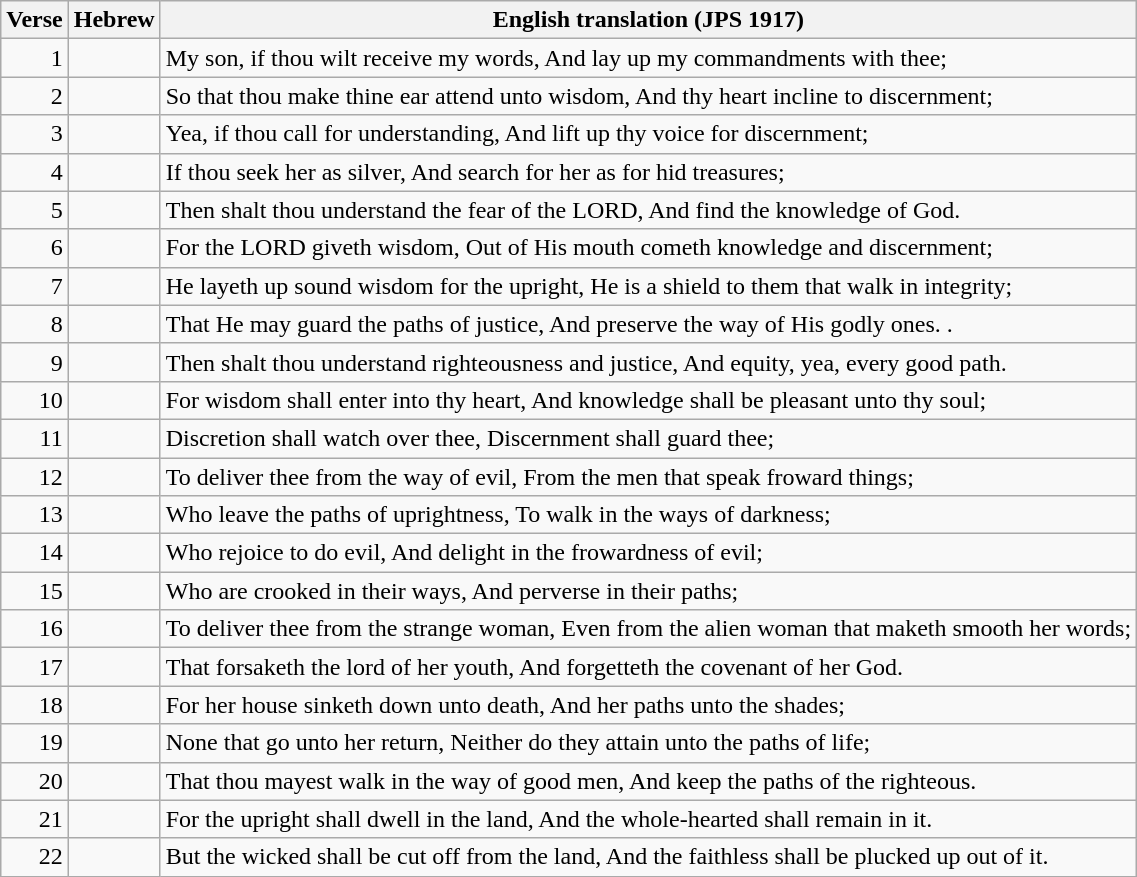<table class="wikitable">
<tr>
<th>Verse</th>
<th>Hebrew</th>
<th>English translation (JPS 1917)</th>
</tr>
<tr>
<td style="text-align:right">1</td>
<td style="text-align:right"></td>
<td>My son, if thou wilt receive my words, And lay up my commandments with thee;</td>
</tr>
<tr>
<td style="text-align:right">2</td>
<td style="text-align:right"></td>
<td>So that thou make thine ear attend unto wisdom, And thy heart incline to discernment;</td>
</tr>
<tr>
<td style="text-align:right">3</td>
<td style="text-align:right"></td>
<td>Yea, if thou call for understanding, And lift up thy voice for discernment;</td>
</tr>
<tr>
<td style="text-align:right">4</td>
<td style="text-align:right"></td>
<td>If thou seek her as silver, And search for her as for hid treasures;</td>
</tr>
<tr>
<td style="text-align:right">5</td>
<td style="text-align:right"></td>
<td>Then shalt thou understand the fear of the LORD, And find the knowledge of God.</td>
</tr>
<tr>
<td style="text-align:right">6</td>
<td style="text-align:right"></td>
<td>For the LORD giveth wisdom, Out of His mouth cometh knowledge and discernment;</td>
</tr>
<tr>
<td style="text-align:right">7</td>
<td style="text-align:right"></td>
<td>He layeth up sound wisdom for the upright, He is a shield to them that walk in integrity;</td>
</tr>
<tr>
<td style="text-align:right">8</td>
<td style="text-align:right"></td>
<td>That He may guard the paths of justice, And preserve the way of His godly ones. .</td>
</tr>
<tr>
<td style="text-align:right">9</td>
<td style="text-align:right"></td>
<td>Then shalt thou understand righteousness and justice, And equity, yea, every good path.</td>
</tr>
<tr>
<td style="text-align:right">10</td>
<td style="text-align:right"></td>
<td>For wisdom shall enter into thy heart, And knowledge shall be pleasant unto thy soul;</td>
</tr>
<tr>
<td style="text-align:right">11</td>
<td style="text-align:right"></td>
<td>Discretion shall watch over thee, Discernment shall guard thee;</td>
</tr>
<tr>
<td style="text-align:right">12</td>
<td style="text-align:right"></td>
<td>To deliver thee from the way of evil, From the men that speak froward things;</td>
</tr>
<tr>
<td style="text-align:right">13</td>
<td style="text-align:right"></td>
<td>Who leave the paths of uprightness, To walk in the ways of darkness;</td>
</tr>
<tr>
<td style="text-align:right">14</td>
<td style="text-align:right"></td>
<td>Who rejoice to do evil, And delight in the frowardness of evil;</td>
</tr>
<tr>
<td style="text-align:right">15</td>
<td style="text-align:right"></td>
<td>Who are crooked in their ways, And perverse in their paths;</td>
</tr>
<tr>
<td style="text-align:right">16</td>
<td style="text-align:right"></td>
<td>To deliver thee from the strange woman, Even from the alien woman that maketh smooth her words;</td>
</tr>
<tr>
<td style="text-align:right">17</td>
<td style="text-align:right"></td>
<td>That forsaketh the lord of her youth, And forgetteth the covenant of her God.</td>
</tr>
<tr>
<td style="text-align:right">18</td>
<td style="text-align:right"></td>
<td>For her house sinketh down unto death, And her paths unto the shades;</td>
</tr>
<tr>
<td style="text-align:right">19</td>
<td style="text-align:right"></td>
<td>None that go unto her return, Neither do they attain unto the paths of life;</td>
</tr>
<tr>
<td style="text-align:right">20</td>
<td style="text-align:right"></td>
<td>That thou mayest walk in the way of good men, And keep the paths of the righteous.</td>
</tr>
<tr>
<td style="text-align:right">21</td>
<td style="text-align:right"></td>
<td>For the upright shall dwell in the land, And the whole-hearted shall remain in it.</td>
</tr>
<tr>
<td style="text-align:right">22</td>
<td style="text-align:right"></td>
<td>But the wicked shall be cut off from the land, And the faithless shall be plucked up out of it.</td>
</tr>
</table>
